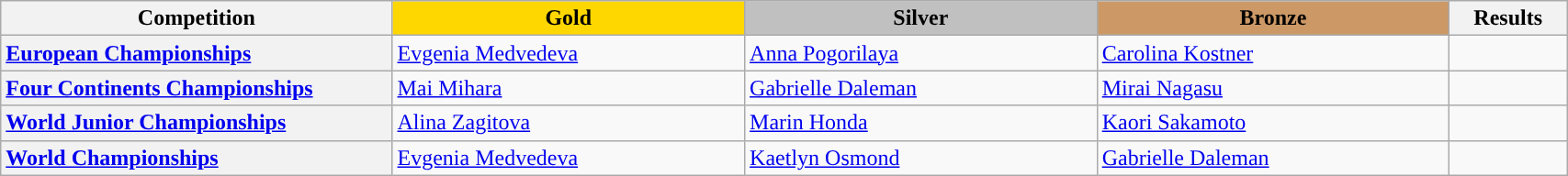<table class="wikitable unsortable" style="text-align:left; width:90%">
<tr>
<th scope="col" style="text-align:center; width:25%;">Competition</th>
<td scope="col" style="text-align:center; width:22.5%; background:gold"><strong>Gold</strong></td>
<td scope="col" style="text-align:center; width:22.5%; background:silver"><strong>Silver</strong></td>
<td scope="col" style="text-align:center; width:22.5%; background:#c96"><strong>Bronze</strong></td>
<th scope="col" style="text-align:center; width:7.5%;">Results</th>
</tr>
<tr>
<th scope="row" style="text-align:left"> <a href='#'>European Championships</a></th>
<td> <a href='#'>Evgenia Medvedeva</a></td>
<td> <a href='#'>Anna Pogorilaya</a></td>
<td> <a href='#'>Carolina Kostner</a></td>
<td></td>
</tr>
<tr>
<th scope="row" style="text-align:left"> <a href='#'>Four Continents Championships</a></th>
<td> <a href='#'>Mai Mihara</a></td>
<td> <a href='#'>Gabrielle Daleman</a></td>
<td> <a href='#'>Mirai Nagasu</a></td>
<td></td>
</tr>
<tr>
<th scope="row" style="text-align:left"> <a href='#'>World Junior Championships</a></th>
<td> <a href='#'>Alina Zagitova</a></td>
<td> <a href='#'>Marin Honda</a></td>
<td> <a href='#'>Kaori Sakamoto</a></td>
<td></td>
</tr>
<tr>
<th scope="row" style="text-align:left"> <a href='#'>World Championships</a></th>
<td> <a href='#'>Evgenia Medvedeva</a></td>
<td> <a href='#'>Kaetlyn Osmond</a></td>
<td> <a href='#'>Gabrielle Daleman</a></td>
<td></td>
</tr>
</table>
